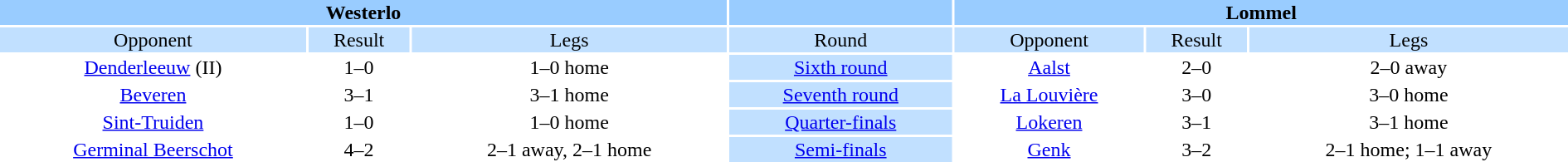<table width="100%" style="text-align:center">
<tr style="vertical-align:top; background:#9cf;">
<th colspan=3 style="width:1*">Westerlo</th>
<th></th>
<th colspan=3 style="width:1*">Lommel</th>
</tr>
<tr style="vertical-align:top; background:#c1e0ff;">
<td>Opponent</td>
<td>Result</td>
<td>Legs</td>
<td style="background:#c1e0ff;">Round</td>
<td>Opponent</td>
<td>Result</td>
<td>Legs</td>
</tr>
<tr>
<td><a href='#'>Denderleeuw</a> (II)</td>
<td>1–0</td>
<td>1–0 home</td>
<td style="background:#c1e0ff;"><a href='#'>Sixth round</a></td>
<td><a href='#'>Aalst</a></td>
<td>2–0</td>
<td>2–0 away</td>
</tr>
<tr>
<td><a href='#'>Beveren</a></td>
<td>3–1 </td>
<td>3–1 home </td>
<td style="background:#c1e0ff;"><a href='#'>Seventh round</a></td>
<td><a href='#'>La Louvière</a></td>
<td>3–0</td>
<td>3–0 home</td>
</tr>
<tr>
<td><a href='#'>Sint-Truiden</a></td>
<td>1–0</td>
<td>1–0 home</td>
<td style="background:#c1e0ff;"><a href='#'>Quarter-finals</a></td>
<td><a href='#'>Lokeren</a></td>
<td>3–1</td>
<td>3–1 home</td>
</tr>
<tr>
<td><a href='#'>Germinal Beerschot</a></td>
<td>4–2</td>
<td>2–1 away, 2–1 home</td>
<td style="background:#c1e0ff;"><a href='#'>Semi-finals</a></td>
<td><a href='#'>Genk</a></td>
<td>3–2</td>
<td>2–1 home; 1–1 away</td>
</tr>
</table>
